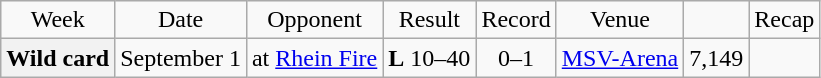<table class="wikitable" style="text-align:center">
<tr>
<td>Week</td>
<td>Date</td>
<td>Opponent</td>
<td>Result</td>
<td>Record</td>
<td>Venue</td>
<td></td>
<td>Recap</td>
</tr>
<tr>
<th>Wild card</th>
<td>September 1</td>
<td>at <a href='#'>Rhein Fire</a></td>
<td><strong>L</strong> 10–40</td>
<td>0–1</td>
<td><a href='#'>MSV-Arena</a></td>
<td>7,149</td>
<td></td>
</tr>
</table>
